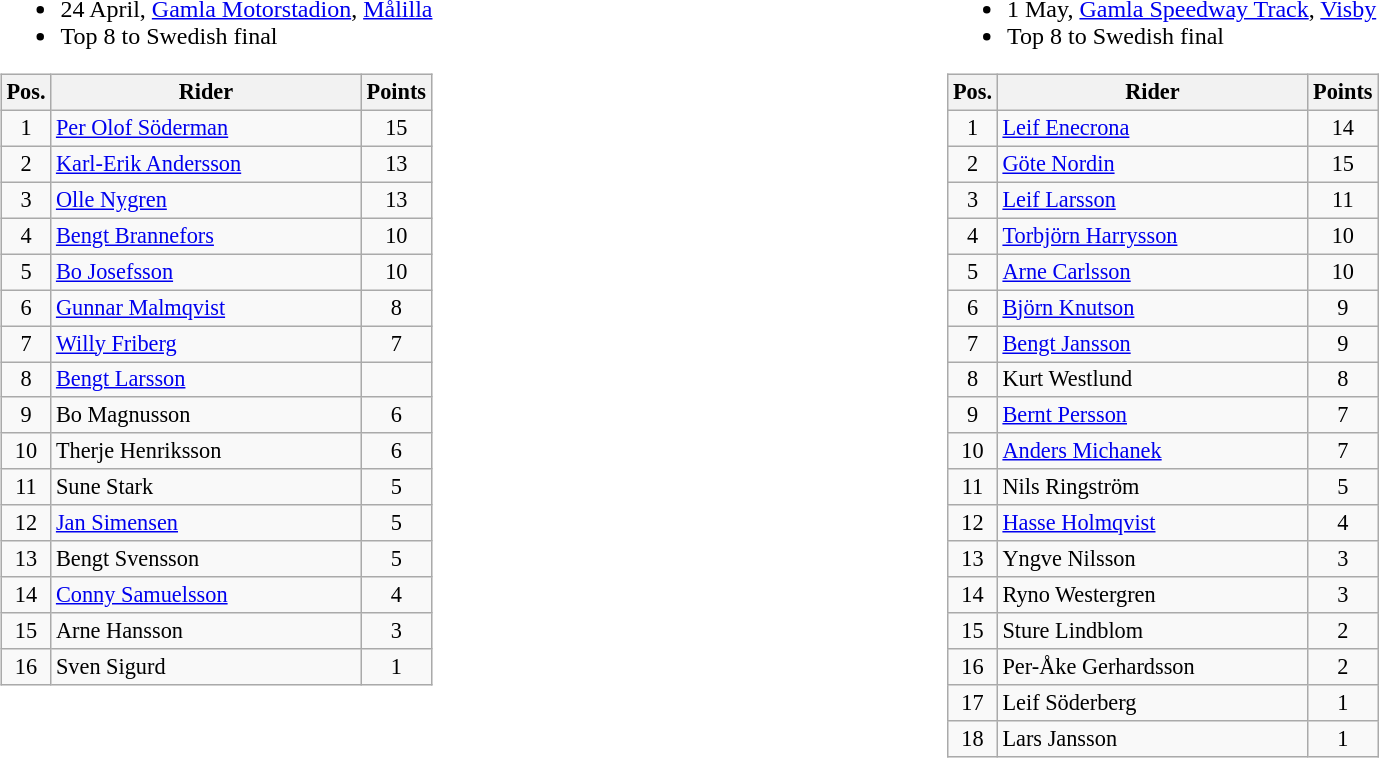<table width=100%>
<tr>
<td width=50% valign=top><br><ul><li>24 April, <a href='#'>Gamla Motorstadion</a>, <a href='#'>Målilla</a></li><li>Top 8 to Swedish final</li></ul><table class=wikitable style="font-size:93%;">
<tr>
<th width=25px>Pos.</th>
<th width=200px>Rider</th>
<th width=40px>Points</th>
</tr>
<tr align=center >
<td>1</td>
<td align=left><a href='#'>Per Olof Söderman</a></td>
<td>15</td>
</tr>
<tr align=center >
<td>2</td>
<td align=left><a href='#'>Karl-Erik Andersson</a></td>
<td>13</td>
</tr>
<tr align=center >
<td>3</td>
<td align=left><a href='#'>Olle Nygren</a></td>
<td>13</td>
</tr>
<tr align=center >
<td>4</td>
<td align=left><a href='#'>Bengt Brannefors</a></td>
<td>10</td>
</tr>
<tr align=center >
<td>5</td>
<td align=left><a href='#'>Bo Josefsson</a></td>
<td>10</td>
</tr>
<tr align=center >
<td>6</td>
<td align=left><a href='#'>Gunnar Malmqvist</a></td>
<td>8</td>
</tr>
<tr align=center >
<td>7</td>
<td align=left><a href='#'>Willy Friberg</a></td>
<td>7</td>
</tr>
<tr align=center >
<td>8</td>
<td align=left><a href='#'>Bengt Larsson</a></td>
<td></td>
</tr>
<tr align=center>
<td>9</td>
<td align=left>Bo Magnusson</td>
<td>6</td>
</tr>
<tr align=center>
<td>10</td>
<td align=left>Therje Henriksson</td>
<td>6</td>
</tr>
<tr align=center>
<td>11</td>
<td align=left>Sune Stark</td>
<td>5</td>
</tr>
<tr align=center>
<td>12</td>
<td align=left><a href='#'>Jan Simensen</a></td>
<td>5</td>
</tr>
<tr align=center>
<td>13</td>
<td align=left>Bengt Svensson</td>
<td>5</td>
</tr>
<tr align=center>
<td>14</td>
<td align=left><a href='#'>Conny Samuelsson</a></td>
<td>4</td>
</tr>
<tr align=center>
<td>15</td>
<td align=left>Arne Hansson</td>
<td>3</td>
</tr>
<tr align=center>
<td>16</td>
<td align=left>Sven Sigurd</td>
<td>1</td>
</tr>
</table>
</td>
<td width=50% valign=top><br><ul><li>1 May, <a href='#'>Gamla Speedway Track</a>, <a href='#'>Visby</a></li><li>Top 8 to Swedish final</li></ul><table class=wikitable style="font-size:93%;">
<tr>
<th width=25px>Pos.</th>
<th width=200px>Rider</th>
<th width=40px>Points</th>
</tr>
<tr align=center >
<td>1</td>
<td align=left><a href='#'>Leif Enecrona</a></td>
<td>14</td>
</tr>
<tr align=center >
<td>2</td>
<td align=left><a href='#'>Göte Nordin</a></td>
<td>15</td>
</tr>
<tr align=center >
<td>3</td>
<td align=left><a href='#'>Leif Larsson</a></td>
<td>11</td>
</tr>
<tr align=center >
<td>4</td>
<td align=left><a href='#'>Torbjörn Harrysson</a></td>
<td>10</td>
</tr>
<tr align=center >
<td>5</td>
<td align=left><a href='#'>Arne Carlsson</a></td>
<td>10</td>
</tr>
<tr align=center >
<td>6</td>
<td align=left><a href='#'>Björn Knutson</a></td>
<td>9</td>
</tr>
<tr align=center >
<td>7</td>
<td align=left><a href='#'>Bengt Jansson</a></td>
<td>9</td>
</tr>
<tr align=center >
<td>8</td>
<td align=left>Kurt Westlund</td>
<td>8</td>
</tr>
<tr align=center>
<td>9</td>
<td align=left><a href='#'>Bernt Persson</a></td>
<td>7</td>
</tr>
<tr align=center>
<td>10</td>
<td align=left><a href='#'>Anders Michanek</a></td>
<td>7</td>
</tr>
<tr align=center>
<td>11</td>
<td align=left>Nils Ringström</td>
<td>5</td>
</tr>
<tr align=center>
<td>12</td>
<td align=left><a href='#'>Hasse Holmqvist</a></td>
<td>4</td>
</tr>
<tr align=center>
<td>13</td>
<td align=left>Yngve Nilsson</td>
<td>3</td>
</tr>
<tr align=center>
<td>14</td>
<td align=left>Ryno Westergren</td>
<td>3</td>
</tr>
<tr align=center>
<td>15</td>
<td align=left>Sture Lindblom</td>
<td>2</td>
</tr>
<tr align=center>
<td>16</td>
<td align=left>Per-Åke Gerhardsson</td>
<td>2</td>
</tr>
<tr align=center>
<td>17</td>
<td align=left>Leif Söderberg</td>
<td>1</td>
</tr>
<tr align=center>
<td>18</td>
<td align=left>Lars Jansson</td>
<td>1</td>
</tr>
</table>
</td>
</tr>
</table>
